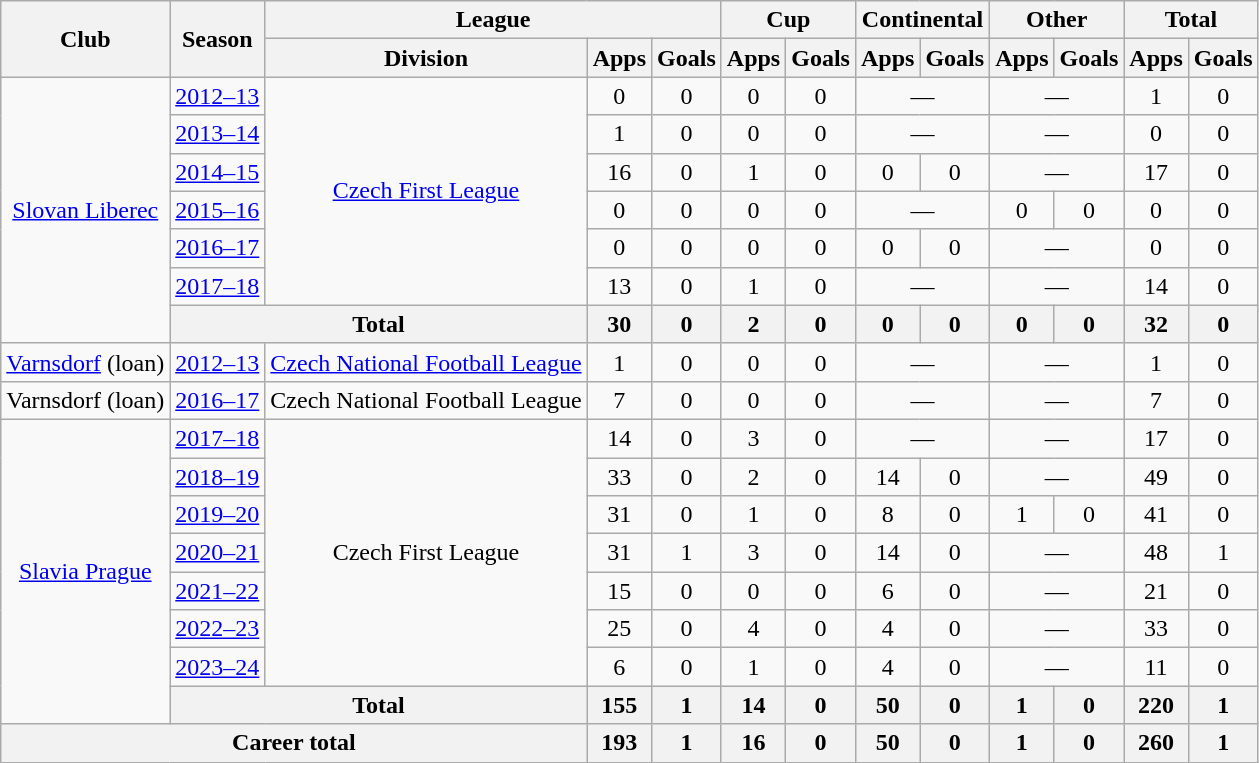<table class="wikitable" style="text-align: center">
<tr>
<th rowspan="2">Club</th>
<th rowspan="2">Season</th>
<th colspan="3">League</th>
<th colspan="2">Cup</th>
<th colspan="2">Continental</th>
<th colspan="2">Other</th>
<th colspan="2">Total</th>
</tr>
<tr>
<th>Division</th>
<th>Apps</th>
<th>Goals</th>
<th>Apps</th>
<th>Goals</th>
<th>Apps</th>
<th>Goals</th>
<th>Apps</th>
<th>Goals</th>
<th>Apps</th>
<th>Goals</th>
</tr>
<tr>
<td rowspan="7"><a href='#'>Slovan Liberec</a></td>
<td><a href='#'>2012–13</a></td>
<td rowspan="6"><a href='#'>Czech First League</a></td>
<td>0</td>
<td>0</td>
<td>0</td>
<td>0</td>
<td colspan="2">—</td>
<td colspan="2">—</td>
<td>1</td>
<td>0</td>
</tr>
<tr>
<td><a href='#'>2013–14</a></td>
<td>1</td>
<td>0</td>
<td>0</td>
<td>0</td>
<td colspan="2">—</td>
<td colspan="2">—</td>
<td>0</td>
<td>0</td>
</tr>
<tr>
<td><a href='#'>2014–15</a></td>
<td>16</td>
<td>0</td>
<td>1</td>
<td>0</td>
<td>0</td>
<td>0</td>
<td colspan="2">—</td>
<td>17</td>
<td>0</td>
</tr>
<tr>
<td><a href='#'>2015–16</a></td>
<td>0</td>
<td>0</td>
<td>0</td>
<td>0</td>
<td colspan="2">—</td>
<td>0</td>
<td>0</td>
<td>0</td>
<td>0</td>
</tr>
<tr>
<td><a href='#'>2016–17</a></td>
<td>0</td>
<td>0</td>
<td>0</td>
<td>0</td>
<td>0</td>
<td>0</td>
<td colspan="2">—</td>
<td>0</td>
<td>0</td>
</tr>
<tr>
<td><a href='#'>2017–18</a></td>
<td>13</td>
<td>0</td>
<td>1</td>
<td>0</td>
<td colspan="2">—</td>
<td colspan="2">—</td>
<td>14</td>
<td>0</td>
</tr>
<tr>
<th colspan="2">Total</th>
<th>30</th>
<th>0</th>
<th>2</th>
<th>0</th>
<th>0</th>
<th>0</th>
<th>0</th>
<th>0</th>
<th>32</th>
<th>0</th>
</tr>
<tr>
<td><a href='#'>Varnsdorf</a> (loan)</td>
<td><a href='#'>2012–13</a></td>
<td><a href='#'>Czech National Football League</a></td>
<td>1</td>
<td>0</td>
<td>0</td>
<td>0</td>
<td colspan="2">—</td>
<td colspan="2">—</td>
<td>1</td>
<td>0</td>
</tr>
<tr>
<td>Varnsdorf (loan)</td>
<td><a href='#'>2016–17</a></td>
<td>Czech National Football League</td>
<td>7</td>
<td>0</td>
<td>0</td>
<td>0</td>
<td colspan="2">—</td>
<td colspan="2">—</td>
<td>7</td>
<td>0</td>
</tr>
<tr>
<td rowspan="8"><a href='#'>Slavia Prague</a></td>
<td><a href='#'>2017–18</a></td>
<td rowspan="7">Czech First League</td>
<td>14</td>
<td>0</td>
<td>3</td>
<td>0</td>
<td colspan="2">—</td>
<td colspan="2">—</td>
<td>17</td>
<td>0</td>
</tr>
<tr>
<td><a href='#'>2018–19</a></td>
<td>33</td>
<td>0</td>
<td>2</td>
<td>0</td>
<td>14</td>
<td>0</td>
<td colspan="2">—</td>
<td>49</td>
<td>0</td>
</tr>
<tr>
<td><a href='#'>2019–20</a></td>
<td>31</td>
<td>0</td>
<td>1</td>
<td>0</td>
<td>8</td>
<td>0</td>
<td>1</td>
<td>0</td>
<td>41</td>
<td>0</td>
</tr>
<tr>
<td><a href='#'>2020–21</a></td>
<td>31</td>
<td>1</td>
<td>3</td>
<td>0</td>
<td>14</td>
<td>0</td>
<td colspan="2">—</td>
<td>48</td>
<td>1</td>
</tr>
<tr>
<td><a href='#'>2021–22</a></td>
<td>15</td>
<td>0</td>
<td>0</td>
<td>0</td>
<td>6</td>
<td>0</td>
<td colspan="2">—</td>
<td>21</td>
<td>0</td>
</tr>
<tr>
<td><a href='#'>2022–23</a></td>
<td>25</td>
<td>0</td>
<td>4</td>
<td>0</td>
<td>4</td>
<td>0</td>
<td colspan="2">—</td>
<td>33</td>
<td>0</td>
</tr>
<tr>
<td><a href='#'>2023–24</a></td>
<td>6</td>
<td>0</td>
<td>1</td>
<td>0</td>
<td>4</td>
<td>0</td>
<td colspan="2">—</td>
<td>11</td>
<td>0</td>
</tr>
<tr>
<th colspan="2">Total</th>
<th>155</th>
<th>1</th>
<th>14</th>
<th>0</th>
<th>50</th>
<th>0</th>
<th>1</th>
<th>0</th>
<th>220</th>
<th>1</th>
</tr>
<tr>
<th colspan="3">Career total</th>
<th>193</th>
<th>1</th>
<th>16</th>
<th>0</th>
<th>50</th>
<th>0</th>
<th>1</th>
<th>0</th>
<th>260</th>
<th>1</th>
</tr>
</table>
